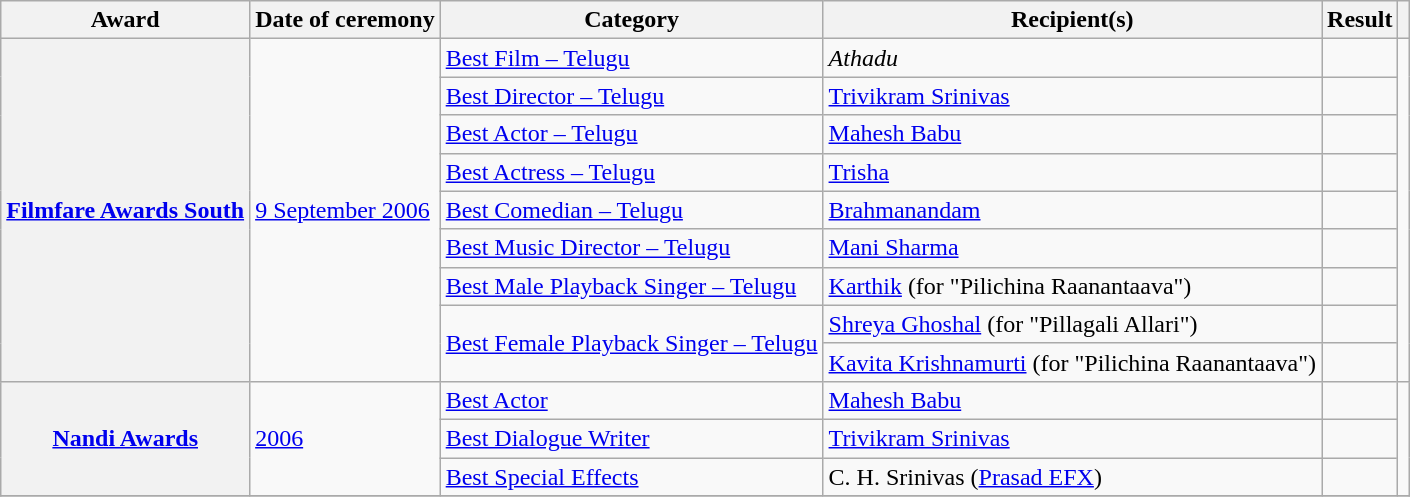<table class="wikitable plainrowheaders sortable">
<tr>
<th scope="col">Award</th>
<th scope="col">Date of ceremony</th>
<th scope="col">Category</th>
<th scope="col">Recipient(s)</th>
<th scope="col" class="unsortable">Result</th>
<th scope="col" class="unsortable"></th>
</tr>
<tr>
<th scope="row" rowspan="9"><a href='#'>Filmfare Awards South</a></th>
<td rowspan="9"><a href='#'>9 September 2006</a></td>
<td><a href='#'>Best Film – Telugu</a></td>
<td><em>Athadu</em></td>
<td></td>
<td style="text-align:center;" rowspan="9"></td>
</tr>
<tr>
<td><a href='#'>Best Director – Telugu</a></td>
<td><a href='#'>Trivikram Srinivas</a></td>
<td></td>
</tr>
<tr>
<td><a href='#'>Best Actor – Telugu</a></td>
<td><a href='#'>Mahesh Babu</a></td>
<td></td>
</tr>
<tr>
<td><a href='#'>Best Actress – Telugu</a></td>
<td><a href='#'>Trisha</a></td>
<td></td>
</tr>
<tr>
<td><a href='#'>Best Comedian – Telugu</a></td>
<td><a href='#'>Brahmanandam</a></td>
<td></td>
</tr>
<tr>
<td><a href='#'>Best Music Director – Telugu</a></td>
<td><a href='#'>Mani Sharma</a></td>
<td></td>
</tr>
<tr>
<td><a href='#'>Best Male Playback Singer – Telugu</a></td>
<td><a href='#'>Karthik</a> (for "Pilichina Raanantaava")</td>
<td></td>
</tr>
<tr>
<td rowspan="2"><a href='#'>Best Female Playback Singer – Telugu</a></td>
<td><a href='#'>Shreya Ghoshal</a> (for "Pillagali Allari")</td>
<td></td>
</tr>
<tr>
<td><a href='#'>Kavita Krishnamurti</a> (for "Pilichina Raanantaava")</td>
<td></td>
</tr>
<tr>
<th scope="row" rowspan="3"><a href='#'>Nandi Awards</a></th>
<td rowspan="3"><a href='#'>2006</a></td>
<td><a href='#'>Best Actor</a></td>
<td><a href='#'>Mahesh Babu</a></td>
<td></td>
<td style="text-align:center;" rowspan="3"><br></td>
</tr>
<tr>
<td><a href='#'>Best Dialogue Writer</a></td>
<td><a href='#'>Trivikram Srinivas</a></td>
<td></td>
</tr>
<tr>
<td><a href='#'>Best Special Effects</a></td>
<td>C. H. Srinivas (<a href='#'>Prasad EFX</a>)</td>
<td></td>
</tr>
<tr>
</tr>
</table>
